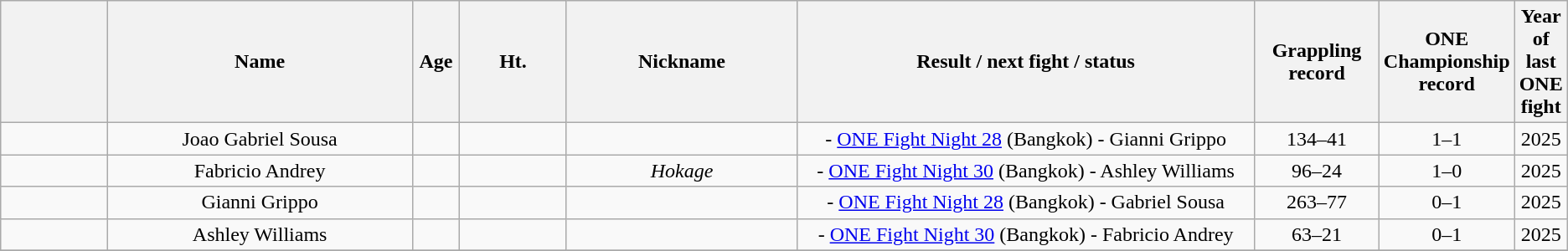<table class="wikitable sortable" style="text-align:center">
<tr>
<th width=7%></th>
<th width=20%>Name</th>
<th width=3%>Age</th>
<th width=7%>Ht.</th>
<th width=15%>Nickname</th>
<th width=30%>Result / next fight / status</th>
<th width=8%>Grappling record</th>
<th width=8%>ONE Championship record</th>
<th width=8%>Year of last ONE fight</th>
</tr>
<tr style="display:none;">
<td>!a</td>
<td>!a</td>
<td>!a</td>
<td>-9999</td>
</tr>
<tr>
<td></td>
<td>Joao Gabriel Sousa</td>
<td></td>
<td></td>
<td></td>
<td> - <a href='#'>ONE Fight Night 28</a> (Bangkok) - Gianni Grippo</td>
<td>134–41</td>
<td>1–1</td>
<td>2025</td>
</tr>
<tr>
<td></td>
<td>Fabricio Andrey</td>
<td></td>
<td></td>
<td><em>Hokage</em></td>
<td> - <a href='#'>ONE Fight Night 30</a> (Bangkok) - Ashley Williams</td>
<td>96–24</td>
<td>1–0</td>
<td>2025</td>
</tr>
<tr>
<td></td>
<td>Gianni Grippo</td>
<td></td>
<td></td>
<td></td>
<td> - <a href='#'>ONE Fight Night 28</a> (Bangkok) - Gabriel Sousa</td>
<td>263–77</td>
<td>0–1</td>
<td>2025</td>
</tr>
<tr>
<td></td>
<td>Ashley Williams</td>
<td></td>
<td></td>
<td></td>
<td> - <a href='#'>ONE Fight Night 30</a> (Bangkok) - Fabricio Andrey</td>
<td>63–21</td>
<td>0–1</td>
<td>2025</td>
</tr>
<tr>
</tr>
</table>
